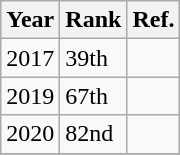<table class="wikitable sortable">
<tr>
<th>Year</th>
<th>Rank</th>
<th>Ref.</th>
</tr>
<tr>
<td>2017</td>
<td>39th</td>
<td></td>
</tr>
<tr>
<td>2019</td>
<td>67th</td>
<td></td>
</tr>
<tr>
<td>2020</td>
<td>82nd</td>
<td></td>
</tr>
<tr>
</tr>
</table>
